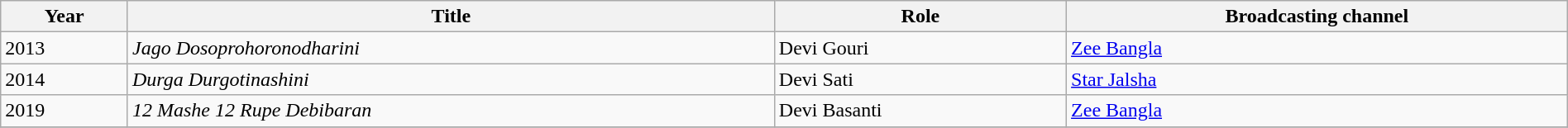<table class="wikitable" width=100% text align=center>
<tr>
<th>Year</th>
<th>Title</th>
<th>Role</th>
<th>Broadcasting channel</th>
</tr>
<tr>
<td>2013</td>
<td><em>Jago Dosoprohoronodharini</em></td>
<td>Devi Gouri</td>
<td><a href='#'>Zee Bangla</a></td>
</tr>
<tr>
<td>2014</td>
<td><em>Durga Durgotinashini</em></td>
<td>Devi Sati</td>
<td><a href='#'>Star Jalsha</a></td>
</tr>
<tr>
<td>2019</td>
<td><em>12 Mashe 12 Rupe Debibaran</em></td>
<td>Devi Basanti</td>
<td><a href='#'>Zee Bangla</a></td>
</tr>
<tr>
</tr>
</table>
